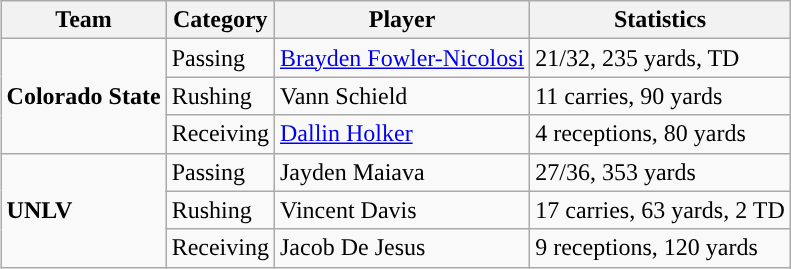<table class="wikitable" style="float: right;">
<tr>
<th>Team</th>
<th>Category</th>
<th>Player</th>
<th>Statistics</th>
</tr>
<tr>
<td rowspan=3><strong>Colorado State</strong></td>
<td>Passing</td>
<td><a href='#'>Brayden Fowler-Nicolosi</a></td>
<td>21/32, 235 yards, TD</td>
</tr>
<tr>
<td>Rushing</td>
<td>Vann Schield</td>
<td>11 carries, 90 yards</td>
</tr>
<tr>
<td>Receiving</td>
<td><a href='#'>Dallin Holker</a></td>
<td>4 receptions, 80 yards</td>
</tr>
<tr>
<td rowspan=3><strong>UNLV</strong></td>
<td>Passing</td>
<td>Jayden Maiava</td>
<td>27/36, 353 yards</td>
</tr>
<tr>
<td>Rushing</td>
<td>Vincent Davis</td>
<td>17 carries, 63 yards, 2 TD</td>
</tr>
<tr>
<td>Receiving</td>
<td>Jacob De Jesus</td>
<td>9 receptions, 120 yards</td>
</tr>
</table>
